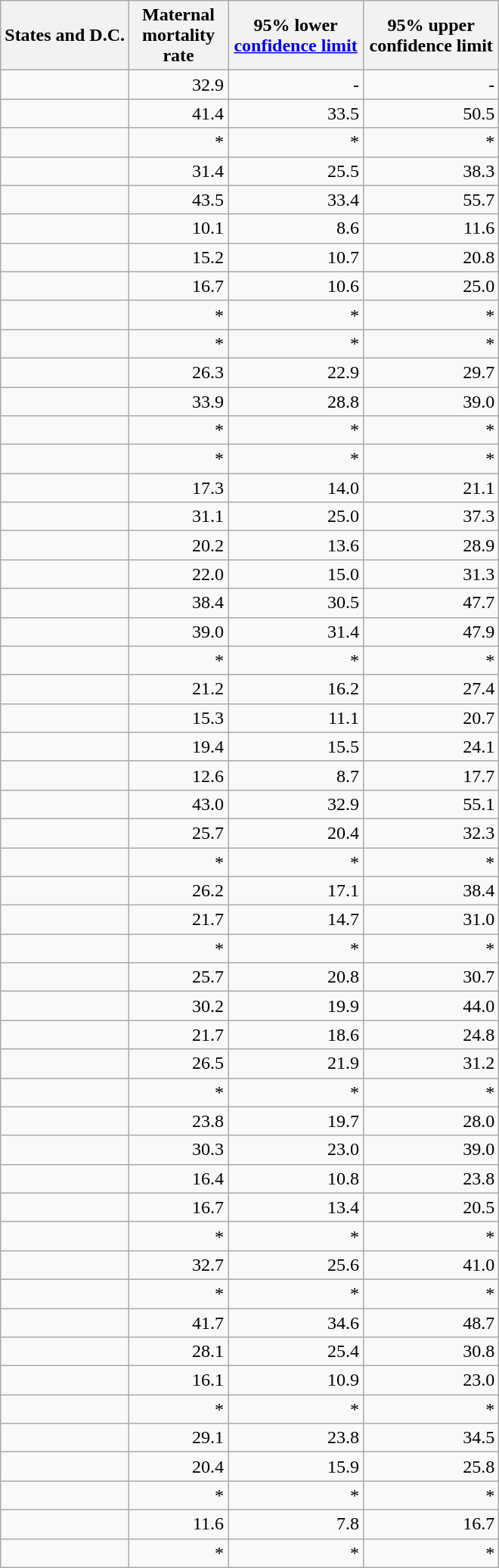<table class="wikitable sortable static-row-numbers mw-datatable sort-under sticky-header" style=text-align:right;>
<tr>
<th>States and D.C.</th>
<th style=max-width:5em>Maternal mortality rate</th>
<th style=max-width:7em>95% lower <a href='#'>confidence limit</a></th>
<th style=max-width:7em>95% upper confidence limit</th>
</tr>
<tr class="sorttop static-row-header">
<td></td>
<td>32.9</td>
<td>-</td>
<td>-</td>
</tr>
<tr>
<td></td>
<td>41.4</td>
<td>33.5</td>
<td>50.5</td>
</tr>
<tr>
<td></td>
<td>*</td>
<td>*</td>
<td>*</td>
</tr>
<tr>
<td></td>
<td>31.4</td>
<td>25.5</td>
<td>38.3</td>
</tr>
<tr>
<td></td>
<td>43.5</td>
<td>33.4</td>
<td>55.7</td>
</tr>
<tr>
<td></td>
<td>10.1</td>
<td>8.6</td>
<td>11.6</td>
</tr>
<tr>
<td></td>
<td>15.2</td>
<td>10.7</td>
<td>20.8</td>
</tr>
<tr>
<td></td>
<td>16.7</td>
<td>10.6</td>
<td>25.0</td>
</tr>
<tr>
<td></td>
<td>*</td>
<td>*</td>
<td>*</td>
</tr>
<tr>
<td></td>
<td>*</td>
<td>*</td>
<td>*</td>
</tr>
<tr>
<td></td>
<td>26.3</td>
<td>22.9</td>
<td>29.7</td>
</tr>
<tr>
<td></td>
<td>33.9</td>
<td>28.8</td>
<td>39.0</td>
</tr>
<tr>
<td></td>
<td>*</td>
<td>*</td>
<td>*</td>
</tr>
<tr>
<td></td>
<td>*</td>
<td>*</td>
<td>*</td>
</tr>
<tr>
<td></td>
<td>17.3</td>
<td>14.0</td>
<td>21.1</td>
</tr>
<tr>
<td></td>
<td>31.1</td>
<td>25.0</td>
<td>37.3</td>
</tr>
<tr>
<td></td>
<td>20.2</td>
<td>13.6</td>
<td>28.9</td>
</tr>
<tr>
<td></td>
<td>22.0</td>
<td>15.0</td>
<td>31.3</td>
</tr>
<tr>
<td></td>
<td>38.4</td>
<td>30.5</td>
<td>47.7</td>
</tr>
<tr>
<td></td>
<td>39.0</td>
<td>31.4</td>
<td>47.9</td>
</tr>
<tr>
<td></td>
<td>*</td>
<td>*</td>
<td>*</td>
</tr>
<tr>
<td></td>
<td>21.2</td>
<td>16.2</td>
<td>27.4</td>
</tr>
<tr>
<td></td>
<td>15.3</td>
<td>11.1</td>
<td>20.7</td>
</tr>
<tr>
<td></td>
<td>19.4</td>
<td>15.5</td>
<td>24.1</td>
</tr>
<tr>
<td></td>
<td>12.6</td>
<td>8.7</td>
<td>17.7</td>
</tr>
<tr>
<td></td>
<td>43.0</td>
<td>32.9</td>
<td>55.1</td>
</tr>
<tr>
<td></td>
<td>25.7</td>
<td>20.4</td>
<td>32.3</td>
</tr>
<tr>
<td></td>
<td>*</td>
<td>*</td>
<td>*</td>
</tr>
<tr>
<td></td>
<td>26.2</td>
<td>17.1</td>
<td>38.4</td>
</tr>
<tr>
<td></td>
<td>21.7</td>
<td>14.7</td>
<td>31.0</td>
</tr>
<tr>
<td></td>
<td>*</td>
<td>*</td>
<td>*</td>
</tr>
<tr>
<td></td>
<td>25.7</td>
<td>20.8</td>
<td>30.7</td>
</tr>
<tr>
<td></td>
<td>30.2</td>
<td>19.9</td>
<td>44.0</td>
</tr>
<tr>
<td></td>
<td>21.7</td>
<td>18.6</td>
<td>24.8</td>
</tr>
<tr>
<td></td>
<td>26.5</td>
<td>21.9</td>
<td>31.2</td>
</tr>
<tr>
<td></td>
<td>*</td>
<td>*</td>
<td>*</td>
</tr>
<tr>
<td></td>
<td>23.8</td>
<td>19.7</td>
<td>28.0</td>
</tr>
<tr>
<td></td>
<td>30.3</td>
<td>23.0</td>
<td>39.0</td>
</tr>
<tr>
<td></td>
<td>16.4</td>
<td>10.8</td>
<td>23.8</td>
</tr>
<tr>
<td></td>
<td>16.7</td>
<td>13.4</td>
<td>20.5</td>
</tr>
<tr>
<td></td>
<td>*</td>
<td>*</td>
<td>*</td>
</tr>
<tr>
<td></td>
<td>32.7</td>
<td>25.6</td>
<td>41.0</td>
</tr>
<tr>
<td></td>
<td>*</td>
<td>*</td>
<td>*</td>
</tr>
<tr>
<td></td>
<td>41.7</td>
<td>34.6</td>
<td>48.7</td>
</tr>
<tr>
<td></td>
<td>28.1</td>
<td>25.4</td>
<td>30.8</td>
</tr>
<tr>
<td></td>
<td>16.1</td>
<td>10.9</td>
<td>23.0</td>
</tr>
<tr>
<td></td>
<td>*</td>
<td>*</td>
<td>*</td>
</tr>
<tr>
<td></td>
<td>29.1</td>
<td>23.8</td>
<td>34.5</td>
</tr>
<tr>
<td></td>
<td>20.4</td>
<td>15.9</td>
<td>25.8</td>
</tr>
<tr>
<td></td>
<td>*</td>
<td>*</td>
<td>*</td>
</tr>
<tr>
<td></td>
<td>11.6</td>
<td>7.8</td>
<td>16.7</td>
</tr>
<tr>
<td></td>
<td>*</td>
<td>*</td>
<td>*</td>
</tr>
</table>
